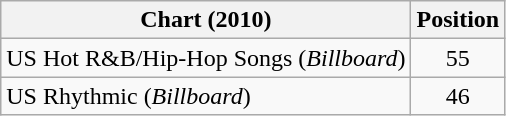<table class="wikitable sortable">
<tr>
<th>Chart (2010)</th>
<th>Position</th>
</tr>
<tr>
<td>US Hot R&B/Hip-Hop Songs (<em>Billboard</em>)</td>
<td align="center">55</td>
</tr>
<tr>
<td>US Rhythmic (<em>Billboard</em>)</td>
<td align="center">46</td>
</tr>
</table>
